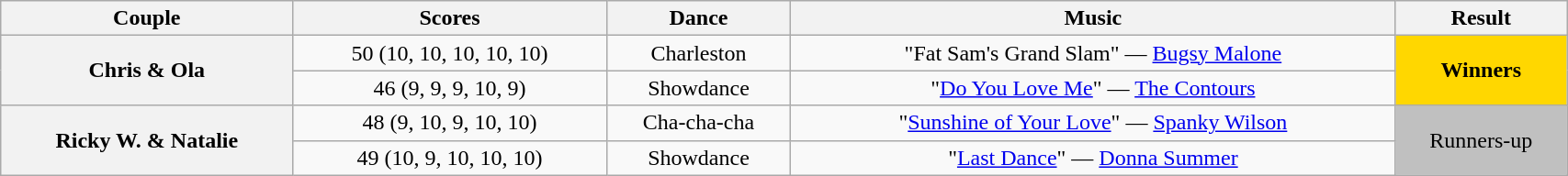<table class="wikitable sortable" style="text-align:center; width:90%">
<tr>
<th scope="col">Couple</th>
<th scope="col">Scores</th>
<th scope="col" class="unsortable">Dance</th>
<th scope="col" class="unsortable">Music</th>
<th scope="col" class="unsortable">Result</th>
</tr>
<tr>
<th scope="row" rowspan="2">Chris & Ola</th>
<td>50 (10, 10, 10, 10, 10)</td>
<td>Charleston</td>
<td>"Fat Sam's Grand Slam" — <a href='#'>Bugsy Malone</a></td>
<td rowspan=2 bgcolor="gold"><strong>Winners</strong></td>
</tr>
<tr>
<td>46 (9, 9, 9, 10, 9)</td>
<td>Showdance</td>
<td>"<a href='#'>Do You Love Me</a>" — <a href='#'>The Contours</a></td>
</tr>
<tr>
<th scope="row" rowspan="2">Ricky W. & Natalie</th>
<td>48 (9, 10, 9, 10, 10)</td>
<td>Cha-cha-cha</td>
<td>"<a href='#'>Sunshine of Your Love</a>" — <a href='#'>Spanky Wilson</a></td>
<td rowspan=2 bgcolor="silver">Runners-up</td>
</tr>
<tr>
<td>49 (10, 9, 10, 10, 10)</td>
<td>Showdance</td>
<td>"<a href='#'>Last Dance</a>" — <a href='#'>Donna Summer</a></td>
</tr>
</table>
